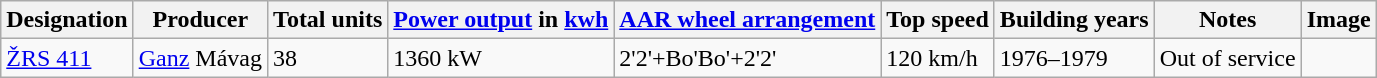<table class="wikitable sortable">
<tr>
<th>Designation</th>
<th>Producer</th>
<th>Total units</th>
<th><a href='#'>Power output</a> in <a href='#'>kwh</a></th>
<th><a href='#'>AAR wheel arrangement</a></th>
<th>Top speed</th>
<th>Building years</th>
<th class="unsortable">Notes</th>
<th class="unsortable">Image</th>
</tr>
<tr>
<td><a href='#'>ŽRS 411</a></td>
<td><a href='#'>Ganz</a> Mávag</td>
<td>38</td>
<td>1360 kW</td>
<td>2'2'+Bo'Bo'+2'2'</td>
<td>120 km/h</td>
<td>1976–1979</td>
<td>Out of service</td>
<td></td>
</tr>
</table>
